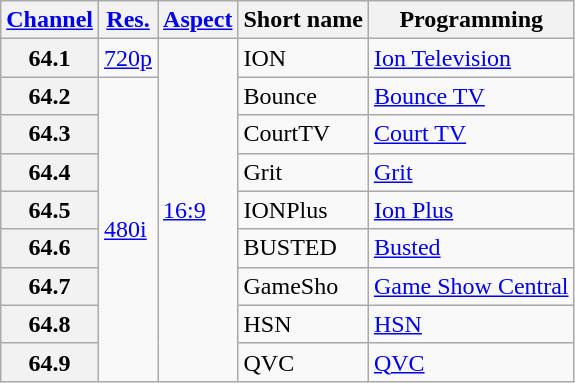<table class="wikitable">
<tr>
<th scope = "col"><a href='#'>Channel</a></th>
<th scope = "col"><a href='#'>Res.</a></th>
<th scope = "col"><a href='#'>Aspect</a></th>
<th scope = "col">Short name</th>
<th scope = "col">Programming</th>
</tr>
<tr>
<th scope = "row">64.1</th>
<td><a href='#'>720p</a></td>
<td rowspan="9"><a href='#'>16:9</a></td>
<td>ION</td>
<td><a href='#'>Ion Television</a></td>
</tr>
<tr>
<th scope = "row">64.2</th>
<td rowspan="8"><a href='#'>480i</a></td>
<td>Bounce</td>
<td><a href='#'>Bounce TV</a></td>
</tr>
<tr>
<th scope = "row">64.3</th>
<td>CourtTV</td>
<td><a href='#'>Court TV</a></td>
</tr>
<tr>
<th scope = "row">64.4</th>
<td>Grit</td>
<td><a href='#'>Grit</a></td>
</tr>
<tr>
<th scope = "row">64.5</th>
<td>IONPlus</td>
<td><a href='#'>Ion Plus</a></td>
</tr>
<tr>
<th scope = "row">64.6</th>
<td>BUSTED</td>
<td><a href='#'>Busted</a></td>
</tr>
<tr>
<th scope = "row">64.7</th>
<td>GameSho</td>
<td><a href='#'>Game Show Central</a></td>
</tr>
<tr>
<th scope = "row">64.8</th>
<td>HSN</td>
<td><a href='#'>HSN</a></td>
</tr>
<tr>
<th scope = "row">64.9</th>
<td>QVC</td>
<td><a href='#'>QVC</a></td>
</tr>
</table>
